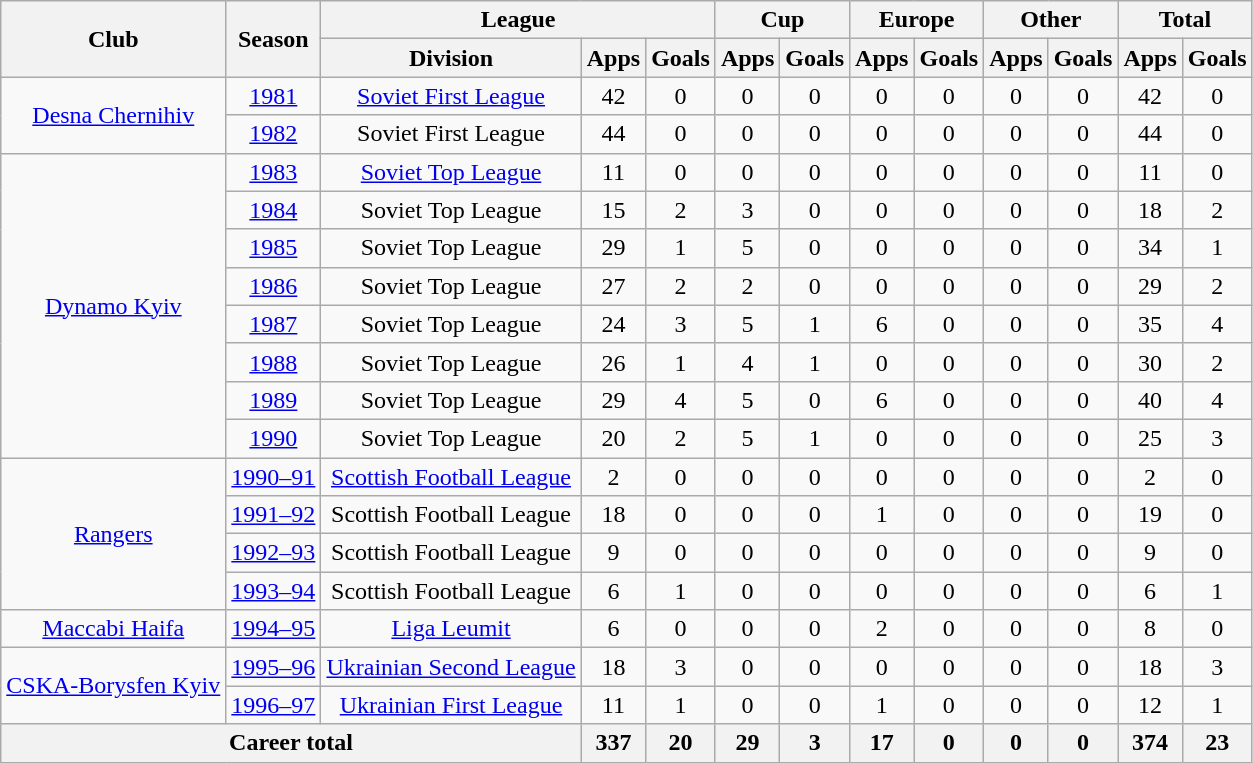<table class="wikitable" style="text-align:center">
<tr>
<th rowspan="2">Club</th>
<th rowspan="2">Season</th>
<th colspan="3">League</th>
<th colspan="2">Cup</th>
<th colspan="2">Europe</th>
<th colspan="2">Other</th>
<th colspan="2">Total</th>
</tr>
<tr>
<th>Division</th>
<th>Apps</th>
<th>Goals</th>
<th>Apps</th>
<th>Goals</th>
<th>Apps</th>
<th>Goals</th>
<th>Apps</th>
<th>Goals</th>
<th>Apps</th>
<th>Goals</th>
</tr>
<tr>
<td rowspan="2"><a href='#'>Desna Chernihiv</a></td>
<td><a href='#'>1981</a></td>
<td><a href='#'>Soviet First League</a></td>
<td>42</td>
<td>0</td>
<td>0</td>
<td>0</td>
<td>0</td>
<td>0</td>
<td>0</td>
<td>0</td>
<td>42</td>
<td>0</td>
</tr>
<tr>
<td><a href='#'>1982</a></td>
<td>Soviet First League</td>
<td>44</td>
<td>0</td>
<td>0</td>
<td>0</td>
<td>0</td>
<td>0</td>
<td>0</td>
<td>0</td>
<td>44</td>
<td>0</td>
</tr>
<tr>
<td rowspan="8"><a href='#'>Dynamo Kyiv</a></td>
<td><a href='#'>1983</a></td>
<td><a href='#'>Soviet Top League</a></td>
<td>11</td>
<td>0</td>
<td>0</td>
<td>0</td>
<td>0</td>
<td>0</td>
<td>0</td>
<td>0</td>
<td>11</td>
<td>0</td>
</tr>
<tr>
<td><a href='#'>1984</a></td>
<td>Soviet Top League</td>
<td>15</td>
<td>2</td>
<td>3</td>
<td>0</td>
<td>0</td>
<td>0</td>
<td>0</td>
<td>0</td>
<td>18</td>
<td>2</td>
</tr>
<tr>
<td><a href='#'>1985</a></td>
<td>Soviet Top League</td>
<td>29</td>
<td>1</td>
<td>5</td>
<td>0</td>
<td>0</td>
<td>0</td>
<td>0</td>
<td>0</td>
<td>34</td>
<td>1</td>
</tr>
<tr>
<td><a href='#'>1986</a></td>
<td>Soviet Top League</td>
<td>27</td>
<td>2</td>
<td>2</td>
<td>0</td>
<td>0</td>
<td>0</td>
<td>0</td>
<td>0</td>
<td>29</td>
<td>2</td>
</tr>
<tr>
<td><a href='#'>1987</a></td>
<td>Soviet Top League</td>
<td>24</td>
<td>3</td>
<td>5</td>
<td>1</td>
<td>6</td>
<td>0</td>
<td>0</td>
<td>0</td>
<td>35</td>
<td>4</td>
</tr>
<tr>
<td><a href='#'>1988</a></td>
<td>Soviet Top League</td>
<td>26</td>
<td>1</td>
<td>4</td>
<td>1</td>
<td>0</td>
<td>0</td>
<td>0</td>
<td>0</td>
<td>30</td>
<td>2</td>
</tr>
<tr>
<td><a href='#'>1989</a></td>
<td>Soviet Top League</td>
<td>29</td>
<td>4</td>
<td>5</td>
<td>0</td>
<td>6</td>
<td>0</td>
<td>0</td>
<td>0</td>
<td>40</td>
<td>4</td>
</tr>
<tr>
<td><a href='#'>1990</a></td>
<td>Soviet Top League</td>
<td>20</td>
<td>2</td>
<td>5</td>
<td>1</td>
<td>0</td>
<td>0</td>
<td>0</td>
<td>0</td>
<td>25</td>
<td>3</td>
</tr>
<tr>
<td rowspan="4"><a href='#'>Rangers</a></td>
<td><a href='#'>1990–91</a></td>
<td><a href='#'>Scottish Football League</a></td>
<td>2</td>
<td>0</td>
<td>0</td>
<td>0</td>
<td>0</td>
<td>0</td>
<td>0</td>
<td>0</td>
<td>2</td>
<td>0</td>
</tr>
<tr>
<td><a href='#'>1991–92</a></td>
<td>Scottish Football League</td>
<td>18</td>
<td>0</td>
<td>0</td>
<td>0</td>
<td>1</td>
<td>0</td>
<td>0</td>
<td>0</td>
<td>19</td>
<td>0</td>
</tr>
<tr>
<td><a href='#'>1992–93</a></td>
<td>Scottish Football League</td>
<td>9</td>
<td>0</td>
<td>0</td>
<td>0</td>
<td>0</td>
<td>0</td>
<td>0</td>
<td>0</td>
<td>9</td>
<td>0</td>
</tr>
<tr>
<td><a href='#'>1993–94</a></td>
<td>Scottish Football League</td>
<td>6</td>
<td>1</td>
<td>0</td>
<td>0</td>
<td>0</td>
<td>0</td>
<td>0</td>
<td>0</td>
<td>6</td>
<td>1</td>
</tr>
<tr>
<td><a href='#'>Maccabi Haifa</a></td>
<td><a href='#'>1994–95</a></td>
<td><a href='#'>Liga Leumit</a></td>
<td>6</td>
<td>0</td>
<td>0</td>
<td>0</td>
<td>2</td>
<td>0</td>
<td>0</td>
<td>0</td>
<td>8</td>
<td>0</td>
</tr>
<tr>
<td rowspan="2"><a href='#'>CSKA-Borysfen Kyiv</a></td>
<td><a href='#'>1995–96</a></td>
<td><a href='#'>Ukrainian Second League</a></td>
<td>18</td>
<td>3</td>
<td>0</td>
<td>0</td>
<td>0</td>
<td>0</td>
<td>0</td>
<td>0</td>
<td>18</td>
<td>3</td>
</tr>
<tr>
<td><a href='#'>1996–97</a></td>
<td><a href='#'>Ukrainian First League</a></td>
<td>11</td>
<td>1</td>
<td>0</td>
<td>0</td>
<td>1</td>
<td>0</td>
<td>0</td>
<td>0</td>
<td>12</td>
<td>1</td>
</tr>
<tr>
<th colspan="3">Career total</th>
<th>337</th>
<th>20</th>
<th>29</th>
<th>3</th>
<th>17</th>
<th>0</th>
<th>0</th>
<th>0</th>
<th>374</th>
<th>23</th>
</tr>
</table>
